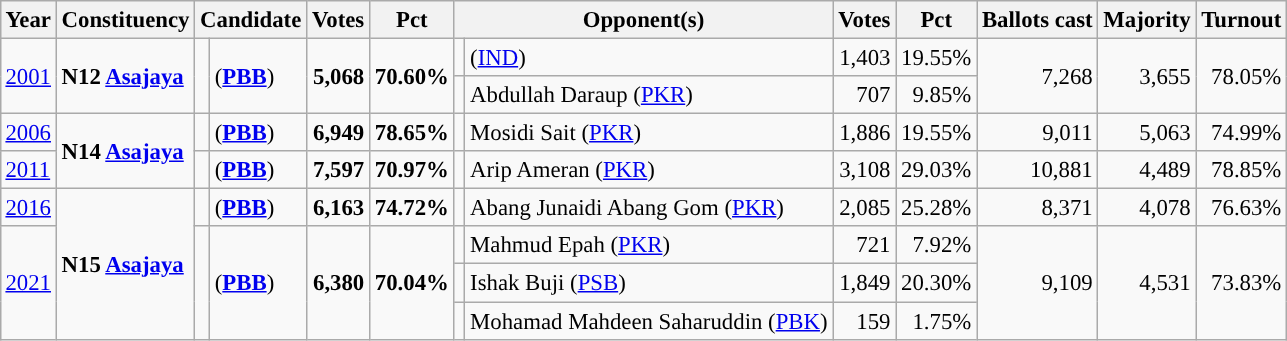<table class="wikitable" style="margin:0.5em ; font-size:95%">
<tr>
<th>Year</th>
<th>Constituency</th>
<th colspan=2>Candidate</th>
<th>Votes</th>
<th>Pct</th>
<th colspan=2>Opponent(s)</th>
<th>Votes</th>
<th>Pct</th>
<th>Ballots cast</th>
<th>Majority</th>
<th>Turnout</th>
</tr>
<tr>
<td rowspan="2"><a href='#'>2001</a></td>
<td rowspan="2"><strong>N12 <a href='#'>Asajaya</a></strong></td>
<td rowspan="2" ></td>
<td rowspan="2"> (<strong><a href='#'>PBB</a></strong>)</td>
<td rowspan="2" style="text-align:right;"><strong>5,068</strong></td>
<td rowspan="2" style="text-align:right;"><strong>70.60%</strong></td>
<td></td>
<td> (<a href='#'>IND</a>)</td>
<td style="text-align:right;">1,403</td>
<td style="text-align:right;">19.55%</td>
<td rowspan="2" style="text-align:right;">7,268</td>
<td rowspan="2" style="text-align:right;">3,655</td>
<td rowspan="2" style="text-align:right;">78.05%</td>
</tr>
<tr>
<td></td>
<td>Abdullah Daraup (<a href='#'>PKR</a>)</td>
<td style="text-align:right;">707</td>
<td style="text-align:right;">9.85%</td>
</tr>
<tr>
<td><a href='#'>2006</a></td>
<td rowspan=2><strong>N14 <a href='#'>Asajaya</a></strong></td>
<td></td>
<td> (<strong><a href='#'>PBB</a></strong>)</td>
<td style="text-align:right;"><strong>6,949</strong></td>
<td style="text-align:right;"><strong>78.65%</strong></td>
<td></td>
<td>Mosidi Sait (<a href='#'>PKR</a>)</td>
<td style="text-align:right;">1,886</td>
<td style="text-align:right;">19.55%</td>
<td style="text-align:right;">9,011</td>
<td style="text-align:right;">5,063</td>
<td style="text-align:right;">74.99%</td>
</tr>
<tr>
<td><a href='#'>2011</a></td>
<td></td>
<td> (<strong><a href='#'>PBB</a></strong>)</td>
<td style="text-align:right;"><strong>7,597</strong></td>
<td style="text-align:right;"><strong>70.97%</strong></td>
<td></td>
<td>Arip Ameran (<a href='#'>PKR</a>)</td>
<td style="text-align:right;">3,108</td>
<td style="text-align:right;">29.03%</td>
<td style="text-align:right;">10,881</td>
<td style="text-align:right;">4,489</td>
<td style="text-align:right;">78.85%</td>
</tr>
<tr>
<td><a href='#'>2016</a></td>
<td rowspan=4><strong>N15 <a href='#'>Asajaya</a></strong></td>
<td></td>
<td> (<strong><a href='#'>PBB</a></strong>)</td>
<td style="text-align:right;"><strong>6,163</strong></td>
<td style="text-align:right;"><strong>74.72%</strong></td>
<td></td>
<td>Abang Junaidi Abang Gom (<a href='#'>PKR</a>)</td>
<td style="text-align:right;">2,085</td>
<td style="text-align:right;">25.28%</td>
<td style="text-align:right;">8,371</td>
<td style="text-align:right;">4,078</td>
<td style="text-align:right;">76.63%</td>
</tr>
<tr>
<td rowspan="3"><a href='#'>2021</a></td>
<td rowspan="3" ></td>
<td rowspan="3"> (<a href='#'><strong>PBB</strong></a>)</td>
<td rowspan="3" style="text-align:right;"><strong>6,380</strong></td>
<td rowspan="3" style="text-align:right;"><strong>70.04%</strong></td>
<td></td>
<td>Mahmud Epah (<a href='#'>PKR</a>)</td>
<td style="text-align:right;">721</td>
<td style="text-align:right;">7.92%</td>
<td rowspan="3" style="text-align:right;">9,109</td>
<td rowspan="3" style="text-align:right;">4,531</td>
<td rowspan="3" style="text-align:right;">73.83%</td>
</tr>
<tr>
<td></td>
<td>Ishak Buji (<a href='#'>PSB</a>)</td>
<td style="text-align:right;">1,849</td>
<td style="text-align:right;">20.30%</td>
</tr>
<tr>
<td></td>
<td>Mohamad Mahdeen Saharuddin (<a href='#'>PBK</a>)</td>
<td style="text-align:right;">159</td>
<td style="text-align:right;">1.75%</td>
</tr>
</table>
